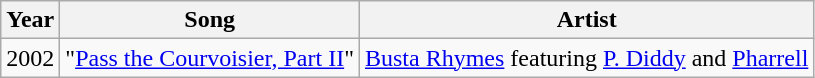<table class="wikitable sortable">
<tr>
<th>Year</th>
<th>Song</th>
<th>Artist</th>
</tr>
<tr>
<td>2002</td>
<td>"<a href='#'>Pass the Courvoisier, Part II</a>"</td>
<td><a href='#'>Busta Rhymes</a> featuring <a href='#'>P. Diddy</a> and <a href='#'>Pharrell</a></td>
</tr>
</table>
